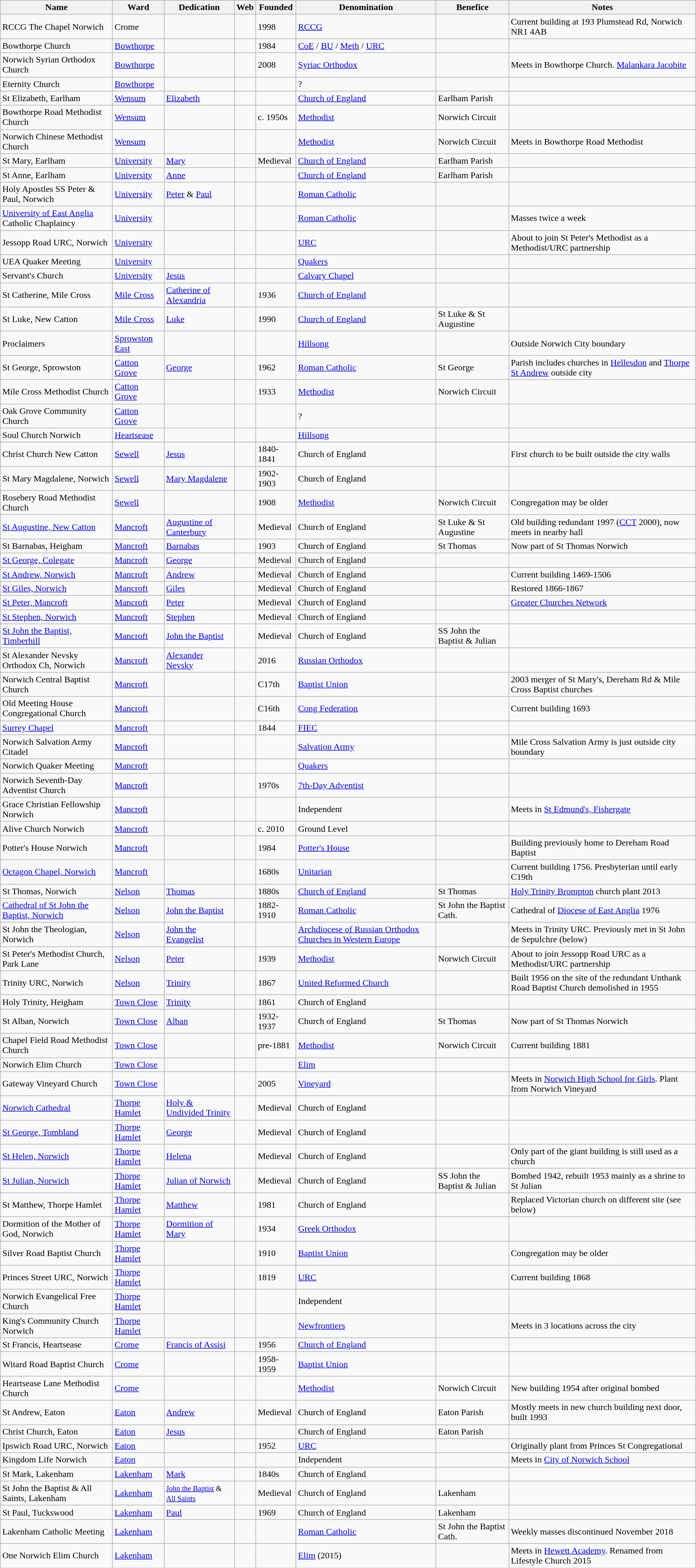<table class="wikitable sortable">
<tr>
<th scope="col">Name</th>
<th>Ward</th>
<th>Dedication</th>
<th>Web</th>
<th>Founded</th>
<th>Denomination</th>
<th>Benefice</th>
<th>Notes</th>
</tr>
<tr>
<td>RCCG The Chapel Norwich</td>
<td>Crome</td>
<td></td>
<td></td>
<td>1998</td>
<td><a href='#'>RCCG</a></td>
<td></td>
<td>Current building at 193 Plumstead Rd, Norwich NR1 4AB</td>
</tr>
<tr>
<td>Bowthorpe Church</td>
<td><a href='#'>Bowthorpe</a></td>
<td></td>
<td></td>
<td>1984</td>
<td><a href='#'>CoE</a> / <a href='#'>BU</a> / <a href='#'>Meth</a> / <a href='#'>URC</a></td>
<td></td>
<td></td>
</tr>
<tr>
<td>Norwich Syrian Orthodox Church</td>
<td><a href='#'>Bowthorpe</a></td>
<td></td>
<td></td>
<td>2008</td>
<td><a href='#'>Syriac Orthodox</a></td>
<td></td>
<td>Meets in Bowthorpe Church. <a href='#'>Malankara Jacobite</a></td>
</tr>
<tr>
<td>Eternity Church</td>
<td><a href='#'>Bowthorpe</a></td>
<td></td>
<td></td>
<td></td>
<td>?</td>
<td></td>
<td></td>
</tr>
<tr>
<td>St Elizabeth, Earlham</td>
<td><a href='#'>Wensum</a></td>
<td><a href='#'>Elizabeth</a></td>
<td></td>
<td></td>
<td><a href='#'>Church of England</a></td>
<td>Earlham Parish</td>
<td></td>
</tr>
<tr>
<td>Bowthorpe Road Methodist Church</td>
<td><a href='#'>Wensum</a></td>
<td></td>
<td></td>
<td>c. 1950s</td>
<td><a href='#'>Methodist</a></td>
<td>Norwich Circuit</td>
<td></td>
</tr>
<tr>
<td>Norwich Chinese Methodist Church</td>
<td><a href='#'>Wensum</a></td>
<td></td>
<td></td>
<td></td>
<td><a href='#'>Methodist</a></td>
<td>Norwich Circuit</td>
<td>Meets in Bowthorpe Road Methodist</td>
</tr>
<tr>
<td>St Mary, Earlham</td>
<td><a href='#'>University</a></td>
<td><a href='#'>Mary</a></td>
<td></td>
<td>Medieval</td>
<td><a href='#'>Church of England</a></td>
<td>Earlham Parish</td>
<td></td>
</tr>
<tr>
<td>St Anne, Earlham</td>
<td><a href='#'>University</a></td>
<td><a href='#'>Anne</a></td>
<td></td>
<td></td>
<td><a href='#'>Church of England</a></td>
<td>Earlham Parish</td>
<td></td>
</tr>
<tr>
<td>Holy Apostles SS Peter & Paul, Norwich</td>
<td><a href='#'>University</a></td>
<td><a href='#'>Peter</a> & <a href='#'>Paul</a></td>
<td></td>
<td></td>
<td><a href='#'>Roman Catholic</a></td>
<td></td>
<td></td>
</tr>
<tr>
<td><a href='#'>University of East Anglia</a> Catholic Chaplaincy</td>
<td><a href='#'>University</a></td>
<td></td>
<td></td>
<td></td>
<td><a href='#'>Roman Catholic</a></td>
<td></td>
<td>Masses twice a week</td>
</tr>
<tr>
<td>Jessopp Road URC, Norwich</td>
<td><a href='#'>University</a></td>
<td></td>
<td></td>
<td></td>
<td><a href='#'>URC</a></td>
<td></td>
<td>About to join St Peter's Methodist as a Methodist/URC partnership</td>
</tr>
<tr>
<td>UEA Quaker Meeting</td>
<td><a href='#'>University</a></td>
<td></td>
<td></td>
<td></td>
<td><a href='#'>Quakers</a></td>
<td></td>
<td></td>
</tr>
<tr>
<td>Servant's Church</td>
<td><a href='#'>University</a></td>
<td><a href='#'>Jesus</a></td>
<td></td>
<td></td>
<td><a href='#'>Calvary Chapel</a></td>
<td></td>
<td></td>
</tr>
<tr>
<td>St Catherine, Mile Cross</td>
<td><a href='#'>Mile Cross</a></td>
<td><a href='#'>Catherine of Alexandria</a></td>
<td></td>
<td>1936</td>
<td><a href='#'>Church of England</a></td>
<td></td>
<td></td>
</tr>
<tr>
<td>St Luke, New Catton</td>
<td><a href='#'>Mile Cross</a></td>
<td><a href='#'>Luke</a></td>
<td></td>
<td>1990</td>
<td><a href='#'>Church of England</a></td>
<td>St Luke & St Augustine</td>
<td></td>
</tr>
<tr>
<td>Proclaimers</td>
<td><a href='#'>Sprowston East</a></td>
<td></td>
<td></td>
<td></td>
<td><a href='#'>Hillsong</a></td>
<td></td>
<td>Outside Norwich City boundary</td>
</tr>
<tr>
<td>St George, Sprowston</td>
<td><a href='#'>Catton Grove</a></td>
<td><a href='#'>George</a></td>
<td></td>
<td>1962</td>
<td><a href='#'>Roman Catholic</a></td>
<td>St George</td>
<td>Parish includes churches in <a href='#'>Hellesdon</a> and <a href='#'>Thorpe St Andrew</a> outside city</td>
</tr>
<tr>
<td>Mile Cross Methodist Church</td>
<td><a href='#'>Catton Grove</a></td>
<td></td>
<td></td>
<td>1933</td>
<td><a href='#'>Methodist</a></td>
<td>Norwich Circuit</td>
<td></td>
</tr>
<tr>
<td>Oak Grove Community Church</td>
<td><a href='#'>Catton Grove</a></td>
<td></td>
<td></td>
<td></td>
<td>?</td>
<td></td>
<td></td>
</tr>
<tr>
<td>Soul Church Norwich</td>
<td><a href='#'>Heartsease</a></td>
<td></td>
<td></td>
<td></td>
<td><a href='#'>Hillsong</a></td>
<td></td>
<td></td>
</tr>
<tr>
</tr>
<tr>
<td>Christ Church New Catton</td>
<td><a href='#'>Sewell</a></td>
<td><a href='#'>Jesus</a></td>
<td></td>
<td>1840-1841</td>
<td>Church of England</td>
<td></td>
<td>First church to be built outside the city walls</td>
</tr>
<tr>
<td>St Mary Magdalene, Norwich</td>
<td><a href='#'>Sewell</a></td>
<td><a href='#'>Mary Magdalene</a></td>
<td></td>
<td>1902-1903</td>
<td>Church of England</td>
<td></td>
<td></td>
</tr>
<tr>
<td>Rosebery Road Methodist Church</td>
<td><a href='#'>Sewell</a></td>
<td></td>
<td></td>
<td>1908</td>
<td><a href='#'>Methodist</a></td>
<td>Norwich Circuit</td>
<td>Congregation may be older</td>
</tr>
<tr>
<td><a href='#'>St Augustine, New Catton</a></td>
<td><a href='#'>Mancroft</a></td>
<td><a href='#'>Augustine of Canterbury</a></td>
<td></td>
<td>Medieval</td>
<td>Church of England</td>
<td>St Luke & St Augustine</td>
<td>Old building redundant 1997 (<a href='#'>CCT</a> 2000), now meets in nearby hall</td>
</tr>
<tr>
<td>St Barnabas, Heigham</td>
<td><a href='#'>Mancroft</a></td>
<td><a href='#'>Barnabas</a></td>
<td></td>
<td>1903</td>
<td>Church of England</td>
<td>St Thomas</td>
<td>Now part of St Thomas Norwich</td>
</tr>
<tr>
<td><a href='#'>St George, Colegate</a></td>
<td><a href='#'>Mancroft</a></td>
<td><a href='#'>George</a></td>
<td></td>
<td>Medieval</td>
<td>Church of England</td>
<td></td>
<td></td>
</tr>
<tr>
<td><a href='#'>St Andrew, Norwich</a></td>
<td><a href='#'>Mancroft</a></td>
<td><a href='#'>Andrew</a></td>
<td></td>
<td>Medieval</td>
<td>Church of England</td>
<td></td>
<td>Current building 1469-1506</td>
</tr>
<tr>
<td><a href='#'>St Giles, Norwich</a></td>
<td><a href='#'>Mancroft</a></td>
<td><a href='#'>Giles</a></td>
<td></td>
<td>Medieval</td>
<td>Church of England</td>
<td></td>
<td>Restored 1866-1867</td>
</tr>
<tr>
<td><a href='#'>St Peter, Mancroft</a></td>
<td><a href='#'>Mancroft</a></td>
<td><a href='#'>Peter</a></td>
<td></td>
<td>Medieval</td>
<td>Church of England</td>
<td></td>
<td><a href='#'>Greater Churches Network</a></td>
</tr>
<tr>
<td><a href='#'>St Stephen, Norwich</a></td>
<td><a href='#'>Mancroft</a></td>
<td><a href='#'>Stephen</a></td>
<td></td>
<td>Medieval</td>
<td>Church of England</td>
<td></td>
<td></td>
</tr>
<tr>
<td><a href='#'>St John the Baptist, Timberhill</a></td>
<td><a href='#'>Mancroft</a></td>
<td><a href='#'>John the Baptist</a></td>
<td></td>
<td>Medieval</td>
<td>Church of England</td>
<td>SS John the Baptist & Julian</td>
<td></td>
</tr>
<tr>
<td>St Alexander Nevsky Orthodox Ch, Norwich</td>
<td><a href='#'>Mancroft</a></td>
<td><a href='#'>Alexander Nevsky</a></td>
<td></td>
<td>2016</td>
<td><a href='#'>Russian Orthodox</a></td>
<td></td>
<td></td>
</tr>
<tr>
<td>Norwich Central Baptist Church</td>
<td><a href='#'>Mancroft</a></td>
<td></td>
<td></td>
<td>C17th</td>
<td><a href='#'>Baptist Union</a></td>
<td></td>
<td>2003 merger of St Mary's, Dereham Rd & Mile Cross Baptist churches</td>
</tr>
<tr>
<td>Old Meeting House Congregational Church</td>
<td><a href='#'>Mancroft</a></td>
<td></td>
<td></td>
<td>C16th</td>
<td><a href='#'>Cong Federation</a></td>
<td></td>
<td>Current building 1693</td>
</tr>
<tr>
<td><a href='#'>Surrey Chapel</a></td>
<td><a href='#'>Mancroft</a></td>
<td></td>
<td></td>
<td>1844</td>
<td><a href='#'>FIEC</a></td>
<td></td>
<td></td>
</tr>
<tr>
<td>Norwich Salvation Army Citadel</td>
<td><a href='#'>Mancroft</a></td>
<td></td>
<td></td>
<td></td>
<td><a href='#'>Salvation Army</a></td>
<td></td>
<td>Mile Cross Salvation Army is just outside city boundary</td>
</tr>
<tr>
<td>Norwich Quaker Meeting</td>
<td><a href='#'>Mancroft</a></td>
<td></td>
<td></td>
<td></td>
<td><a href='#'>Quakers</a></td>
<td></td>
<td></td>
</tr>
<tr>
<td>Norwich Seventh-Day Adventist Church</td>
<td><a href='#'>Mancroft</a></td>
<td></td>
<td></td>
<td>1970s</td>
<td><a href='#'>7th-Day Adventist</a></td>
<td></td>
<td></td>
</tr>
<tr>
<td>Grace Christian Fellowship Norwich</td>
<td><a href='#'>Mancroft</a></td>
<td></td>
<td></td>
<td></td>
<td>Independent</td>
<td></td>
<td>Meets in <a href='#'>St Edmund's, Fishergate</a></td>
</tr>
<tr>
<td>Alive Church Norwich</td>
<td><a href='#'>Mancroft</a></td>
<td></td>
<td></td>
<td>c. 2010</td>
<td>Ground Level</td>
<td></td>
<td></td>
</tr>
<tr>
<td>Potter's House Norwich</td>
<td><a href='#'>Mancroft</a></td>
<td></td>
<td></td>
<td>1984</td>
<td><a href='#'>Potter's House</a></td>
<td></td>
<td>Building previously home to Dereham Road Baptist</td>
</tr>
<tr>
<td><a href='#'>Octagon Chapel, Norwich</a></td>
<td><a href='#'>Mancroft</a></td>
<td></td>
<td></td>
<td>1680s</td>
<td><a href='#'>Unitarian</a></td>
<td></td>
<td>Current building 1756. Presbyterian until early C19th</td>
</tr>
<tr>
<td>St Thomas, Norwich</td>
<td><a href='#'>Nelson</a></td>
<td><a href='#'>Thomas</a></td>
<td></td>
<td>1880s</td>
<td><a href='#'>Church of England</a></td>
<td>St Thomas</td>
<td><a href='#'>Holy Trinity Brompton</a> church plant 2013</td>
</tr>
<tr>
<td><a href='#'>Cathedral of St John the Baptist, Norwich</a></td>
<td><a href='#'>Nelson</a></td>
<td><a href='#'>John the Baptist</a></td>
<td></td>
<td>1882-1910</td>
<td><a href='#'>Roman Catholic</a></td>
<td>St John the Baptist Cath.</td>
<td>Cathedral of <a href='#'>Diocese of East Anglia</a> 1976</td>
</tr>
<tr>
<td>St John the Theologian, Norwich</td>
<td><a href='#'>Nelson</a></td>
<td><a href='#'>John the Evangelist</a></td>
<td></td>
<td></td>
<td><a href='#'>Archdiocese of Russian Orthodox Churches in Western Europe</a></td>
<td></td>
<td>Meets in Trinity URC. Previously met in St John de Sepulchre (below)</td>
</tr>
<tr>
<td>St Peter's Methodist Church, Park Lane</td>
<td><a href='#'>Nelson</a></td>
<td><a href='#'>Peter</a></td>
<td></td>
<td>1939</td>
<td><a href='#'>Methodist</a></td>
<td>Norwich Circuit</td>
<td>About to join Jessopp Road URC as a Methodist/URC partnership</td>
</tr>
<tr>
<td>Trinity URC, Norwich</td>
<td><a href='#'>Nelson</a></td>
<td><a href='#'>Trinity</a></td>
<td></td>
<td>1867</td>
<td><a href='#'>United Reformed Church</a></td>
<td></td>
<td>Built 1956 on the site of the redundant Unthank Road Baptist Church demolished in 1955</td>
</tr>
<tr>
<td>Holy Trinity, Heigham</td>
<td><a href='#'>Town Close</a></td>
<td><a href='#'>Trinity</a></td>
<td></td>
<td>1861</td>
<td>Church of England</td>
<td></td>
<td></td>
</tr>
<tr>
<td>St Alban, Norwich</td>
<td><a href='#'>Town Close</a></td>
<td><a href='#'>Alban</a></td>
<td></td>
<td>1932-1937</td>
<td>Church of England</td>
<td>St Thomas</td>
<td>Now part of St Thomas Norwich</td>
</tr>
<tr>
<td>Chapel Field Road Methodist Church</td>
<td><a href='#'>Town Close</a></td>
<td></td>
<td></td>
<td>pre-1881</td>
<td><a href='#'>Methodist</a></td>
<td>Norwich Circuit</td>
<td>Current building 1881</td>
</tr>
<tr>
<td>Norwich Elim Church</td>
<td><a href='#'>Town Close</a></td>
<td></td>
<td></td>
<td></td>
<td><a href='#'>Elim</a></td>
<td></td>
<td></td>
</tr>
<tr>
<td>Gateway Vineyard Church</td>
<td><a href='#'>Town Close</a></td>
<td></td>
<td></td>
<td>2005</td>
<td><a href='#'>Vineyard</a></td>
<td></td>
<td>Meets in <a href='#'>Norwich High School for Girls</a>. Plant from Norwich Vineyard</td>
</tr>
<tr>
<td><a href='#'>Norwich Cathedral</a></td>
<td><a href='#'>Thorpe Hamlet</a></td>
<td><a href='#'>Holy & Undivided Trinity</a></td>
<td></td>
<td>Medieval</td>
<td>Church of England</td>
<td></td>
<td></td>
</tr>
<tr>
<td><a href='#'>St George, Tombland</a></td>
<td><a href='#'>Thorpe Hamlet</a></td>
<td><a href='#'>George</a></td>
<td></td>
<td>Medieval</td>
<td>Church of England</td>
<td></td>
<td></td>
</tr>
<tr>
<td><a href='#'>St Helen, Norwich</a></td>
<td><a href='#'>Thorpe Hamlet</a></td>
<td><a href='#'>Helena</a></td>
<td></td>
<td>Medieval</td>
<td>Church of England</td>
<td></td>
<td>Only part of the giant building is still used as a church</td>
</tr>
<tr>
<td><a href='#'>St Julian, Norwich</a></td>
<td><a href='#'>Thorpe Hamlet</a></td>
<td><a href='#'>Julian of Norwich</a></td>
<td></td>
<td>Medieval</td>
<td>Church of England</td>
<td>SS John the Baptist & Julian</td>
<td>Bombed 1942, rebuilt 1953 mainly as a shrine to St Julian</td>
</tr>
<tr>
<td>St Matthew, Thorpe Hamlet</td>
<td><a href='#'>Thorpe Hamlet</a></td>
<td><a href='#'>Matthew</a></td>
<td></td>
<td>1981</td>
<td>Church of England</td>
<td></td>
<td>Replaced Victorian church on different site (see below)</td>
</tr>
<tr>
<td>Dormition of the Mother of God, Norwich</td>
<td><a href='#'>Thorpe Hamlet</a></td>
<td><a href='#'>Dormition of Mary</a></td>
<td></td>
<td>1934</td>
<td><a href='#'>Greek Orthodox</a></td>
<td></td>
<td></td>
</tr>
<tr>
<td>Silver Road Baptist Church</td>
<td><a href='#'>Thorpe Hamlet</a></td>
<td></td>
<td></td>
<td>1910</td>
<td><a href='#'>Baptist Union</a></td>
<td></td>
<td>Congregation may be older</td>
</tr>
<tr>
<td>Princes Street URC, Norwich</td>
<td><a href='#'>Thorpe Hamlet</a></td>
<td></td>
<td></td>
<td>1819</td>
<td><a href='#'>URC</a></td>
<td></td>
<td>Current building 1868</td>
</tr>
<tr>
<td>Norwich Evangelical Free Church</td>
<td><a href='#'>Thorpe Hamlet</a></td>
<td></td>
<td></td>
<td></td>
<td>Independent</td>
<td></td>
<td></td>
</tr>
<tr>
<td>King's Community Church Norwich</td>
<td><a href='#'>Thorpe Hamlet</a></td>
<td></td>
<td></td>
<td></td>
<td><a href='#'>Newfrontiers</a></td>
<td></td>
<td>Meets in 3 locations across the city</td>
</tr>
<tr>
<td>St Francis, Heartsease</td>
<td><a href='#'>Crome</a></td>
<td><a href='#'>Francis of Assisi</a></td>
<td></td>
<td>1956</td>
<td><a href='#'>Church of England</a></td>
<td></td>
<td></td>
</tr>
<tr>
<td>Witard Road Baptist Church</td>
<td><a href='#'>Crome</a></td>
<td></td>
<td></td>
<td>1958-1959</td>
<td><a href='#'>Baptist Union</a></td>
<td></td>
<td></td>
</tr>
<tr>
<td>Heartsease Lane Methodist Church</td>
<td><a href='#'>Crome</a></td>
<td></td>
<td></td>
<td></td>
<td><a href='#'>Methodist</a></td>
<td>Norwich Circuit</td>
<td>New building 1954 after original bombed</td>
</tr>
<tr>
<td>St Andrew, Eaton</td>
<td><a href='#'>Eaton</a></td>
<td><a href='#'>Andrew</a></td>
<td></td>
<td>Medieval</td>
<td>Church of England</td>
<td>Eaton Parish</td>
<td>Mostly meets in new church building next door, built 1993</td>
</tr>
<tr>
<td>Christ Church, Eaton</td>
<td><a href='#'>Eaton</a></td>
<td><a href='#'>Jesus</a></td>
<td></td>
<td></td>
<td>Church of England</td>
<td>Eaton Parish</td>
<td></td>
</tr>
<tr>
<td>Ipswich Road URC, Norwich</td>
<td><a href='#'>Eaton</a></td>
<td></td>
<td></td>
<td>1952</td>
<td><a href='#'>URC</a></td>
<td></td>
<td>Originally plant from Princes St Congregational</td>
</tr>
<tr>
<td>Kingdom Life Norwich</td>
<td><a href='#'>Eaton</a></td>
<td></td>
<td></td>
<td></td>
<td>Independent</td>
<td></td>
<td>Meets in <a href='#'>City of Norwich School</a></td>
</tr>
<tr>
<td>St Mark, Lakenham</td>
<td><a href='#'>Lakenham</a></td>
<td><a href='#'>Mark</a></td>
<td></td>
<td>1840s</td>
<td>Church of England</td>
<td></td>
<td></td>
</tr>
<tr>
<td>St John the Baptist & All Saints, Lakenham</td>
<td><a href='#'>Lakenham</a></td>
<td><small><a href='#'>John the Baptist</a> & <a href='#'>All Saints</a></small></td>
<td></td>
<td>Medieval</td>
<td>Church of England</td>
<td>Lakenham</td>
<td></td>
</tr>
<tr>
<td>St Paul, Tuckswood</td>
<td><a href='#'>Lakenham</a></td>
<td><a href='#'>Paul</a></td>
<td></td>
<td>1969</td>
<td>Church of England</td>
<td>Lakenham</td>
<td></td>
</tr>
<tr>
<td>Lakenham Catholic Meeting</td>
<td><a href='#'>Lakenham</a></td>
<td></td>
<td></td>
<td></td>
<td><a href='#'>Roman Catholic</a></td>
<td>St John the Baptist Cath.</td>
<td>Weekly masses discontinued November 2018</td>
</tr>
<tr>
<td>One Norwich Elim Church</td>
<td><a href='#'>Lakenham</a></td>
<td></td>
<td></td>
<td></td>
<td><a href='#'>Elim</a> (2015)</td>
<td></td>
<td>Meets in <a href='#'>Hewett Academy</a>. Renamed from Lifestyle Church 2015</td>
</tr>
</table>
